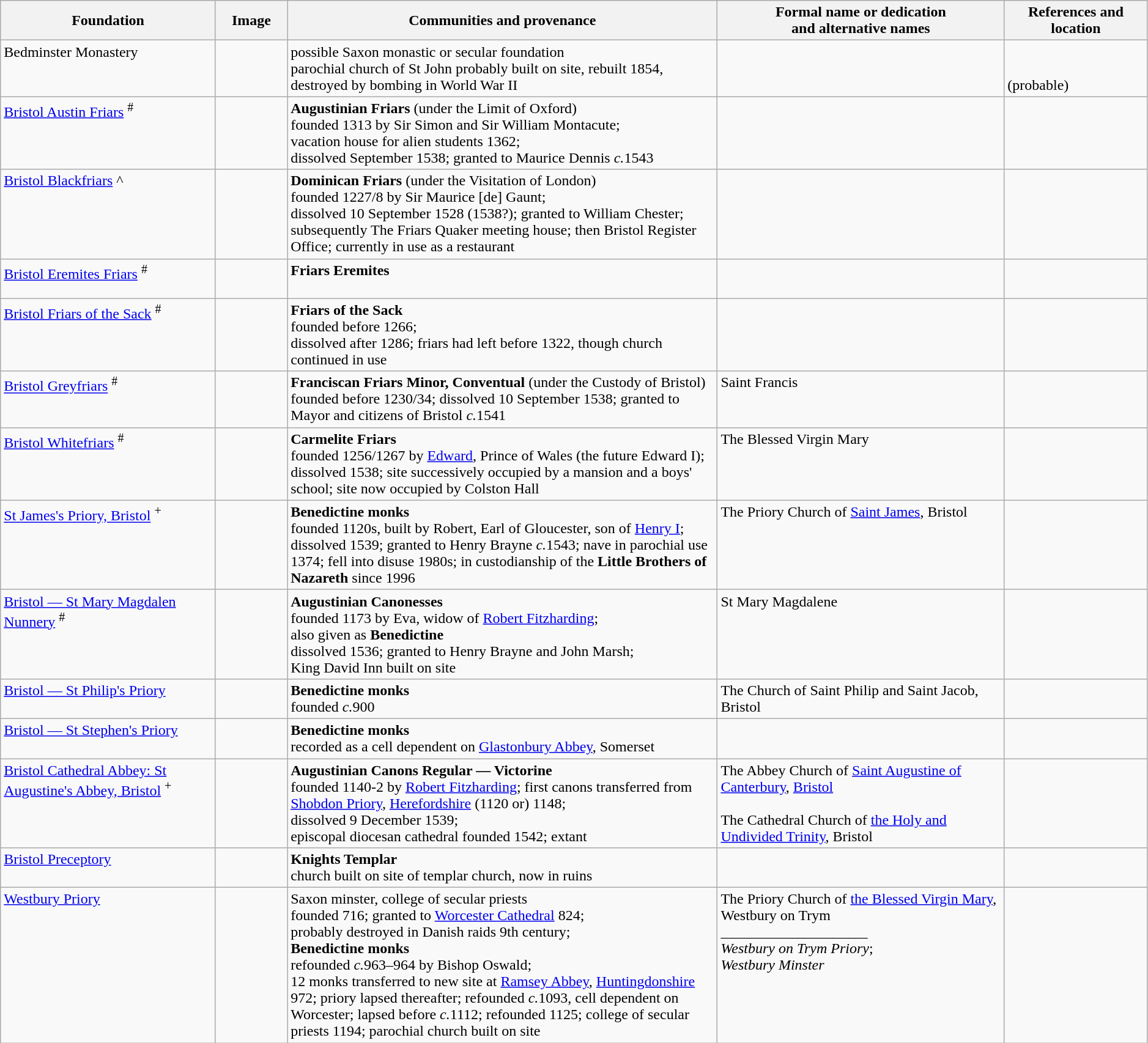<table style="width:99%;" class="wikitable">
<tr>
<th style="width:15%;">Foundation</th>
<th style="width:5%;">Image</th>
<th style="width:30%;">Communities and provenance</onlyinclude><onlyinclude></th>
<th style="width:20%;">Formal name or dedication</onlyinclude><onlyinclude> <br>and alternative names</onlyinclude><onlyinclude><br><noinclude></th>
<th width=10%>References and location</noinclude></th>
</tr>
<tr valign=top>
<td>Bedminster Monastery</td>
<td></td>
<td>possible Saxon monastic or secular foundation<br>parochial church of St John probably built on site, rebuilt 1854, destroyed by bombing in World War II</td>
<td><br><noinclude></td>
<td><br><br> (probable)</noinclude></td>
</tr>
<tr valign=top>
<td><a href='#'>Bristol Austin Friars</a> <sup>#</sup></td>
<td></td>
<td><strong>Augustinian Friars</strong> (under the Limit of Oxford)<br>founded 1313 by Sir Simon and Sir William Montacute;<br>vacation house for alien students 1362;<br>dissolved September 1538; granted to Maurice Dennis <em>c.</em>1543</td>
<td><br><noinclude></td>
<td><br><br></noinclude></td>
</tr>
<tr valign=top>
<td><a href='#'>Bristol Blackfriars</a> ^</td>
<td></td>
<td><strong>Dominican Friars</strong> (under the Visitation of London)<br>founded 1227/8 by Sir Maurice [de] Gaunt;<br>dissolved 10 September 1528 (1538?); granted to William Chester; subsequently The Friars Quaker meeting house; then Bristol Register Office; currently in use as a restaurant</td>
<td><br><noinclude></td>
<td><br><br></noinclude></td>
</tr>
<tr valign=top>
<td><a href='#'>Bristol Eremites Friars</a> <sup>#</sup></td>
<td></td>
<td><strong>Friars Eremites</strong></td>
<td><br><noinclude></td>
<td><br><br></noinclude></td>
</tr>
<tr valign=top>
<td><a href='#'>Bristol Friars of the Sack</a> <sup>#</sup></td>
<td></td>
<td><strong>Friars of the Sack</strong><br>founded before 1266; <br>dissolved after 1286; friars had left before 1322, though church continued in use</td>
<td><br><noinclude></td>
<td><br><br></noinclude></td>
</tr>
<tr valign=top>
<td><a href='#'>Bristol Greyfriars</a> <sup>#</sup></td>
<td></td>
<td><strong>Franciscan Friars Minor, Conventual</strong> (under the Custody of Bristol)<br>founded before 1230/34; dissolved 10 September 1538; granted to Mayor and citizens of Bristol <em>c.</em>1541</td>
<td>Saint Francis<br><noinclude></td>
<td><br><br></noinclude></td>
</tr>
<tr valign=top>
<td><a href='#'>Bristol Whitefriars</a> <sup>#</sup></td>
<td></td>
<td><strong>Carmelite Friars</strong><br>founded 1256/1267 by <a href='#'>Edward</a>, Prince of Wales (the future Edward I); dissolved 1538; site successively occupied by a mansion and a boys' school; site now occupied by Colston Hall</td>
<td>The Blessed Virgin Mary<br><noinclude></td>
<td><br><br></noinclude></td>
</tr>
<tr valign=top>
<td><a href='#'>St James's Priory, Bristol</a> <sup>+</sup></td>
<td></td>
<td><strong>Benedictine monks</strong><br>founded 1120s, built by Robert, Earl of Gloucester, son of <a href='#'>Henry I</a>; dissolved 1539; granted to Henry Brayne <em>c.</em>1543; nave in parochial use 1374; fell into disuse 1980s; in custodianship of the <strong>Little Brothers of Nazareth</strong> since 1996</td>
<td>The Priory Church of <a href='#'>Saint James</a>, Bristol<br><noinclude></td>
<td><br><br></noinclude></td>
</tr>
<tr valign=top>
<td><a href='#'>Bristol — St Mary Magdalen Nunnery</a> <sup>#</sup></td>
<td></td>
<td><strong>Augustinian Canonesses</strong><br>founded 1173 by Eva, widow of <a href='#'>Robert Fitzharding</a>;<br>also given as <strong>Benedictine</strong><br>dissolved 1536; granted to Henry Brayne and John Marsh;<br>King David Inn built on site</td>
<td>St Mary Magdalene<br><noinclude></td>
<td><br><br></noinclude></td>
</tr>
<tr valign=top>
<td><a href='#'>Bristol — St Philip's Priory</a></td>
<td></td>
<td><strong>Benedictine monks</strong><br>founded <em>c.</em>900</td>
<td>The Church of Saint Philip and Saint Jacob, Bristol<br><noinclude></td>
<td><br><br></noinclude></td>
</tr>
<tr valign=top>
<td><a href='#'>Bristol — St Stephen's Priory</a></td>
<td></td>
<td><strong>Benedictine monks</strong><br>recorded as a cell dependent on <a href='#'>Glastonbury Abbey</a>, Somerset</td>
<td><br><noinclude></td>
<td><br><br></noinclude></td>
</tr>
<tr valign=top>
<td><a href='#'>Bristol Cathedral Abbey: St Augustine's Abbey, Bristol</a> <sup>+</sup></td>
<td></td>
<td><strong>Augustinian Canons Regular — Victorine</strong><br>founded 1140-2 by <a href='#'>Robert Fitzharding</a>; first canons transferred from <a href='#'>Shobdon Priory</a>, <a href='#'>Herefordshire</a> (1120 or) 1148;<br>dissolved 9 December 1539;<br>episcopal diocesan cathedral founded 1542; extant</td>
<td>The Abbey Church of <a href='#'>Saint Augustine of Canterbury</a>, <a href='#'>Bristol</a><br><br>The Cathedral Church of <a href='#'>the Holy and Undivided Trinity</a>, Bristol<br><noinclude></td>
<td><br><br><br></noinclude></td>
</tr>
<tr valign=top>
<td><a href='#'>Bristol Preceptory</a></td>
<td></td>
<td><strong>Knights Templar</strong><br>church built on site of templar church, now in ruins</td>
<td><br><noinclude></td>
<td><br><br></noinclude></td>
</tr>
<tr valign=top>
<td><a href='#'>Westbury Priory</a></td>
<td></td>
<td>Saxon minster, college of secular priests<br>founded 716; granted to <a href='#'>Worcester Cathedral</a> 824;<br>probably destroyed in Danish raids 9th century;<br><strong>Benedictine monks</strong><br>refounded <em>c.</em>963–964 by Bishop Oswald;<br>12 monks transferred to new site at <a href='#'>Ramsey Abbey</a>, <a href='#'>Huntingdonshire</a> 972; priory lapsed thereafter; refounded <em>c.</em>1093, cell dependent on Worcester; lapsed before <em>c.</em>1112; refounded 1125; college of secular priests 1194; parochial church built on site</td>
<td>The Priory Church of <a href='#'>the Blessed Virgin Mary</a>, Westbury on Trym<br>____________________<br><em>Westbury on Trym Priory</em>;<br><em>Westbury Minster</em><br><noinclude></td>
<td><br><br></noinclude></td>
</tr>
</table>
